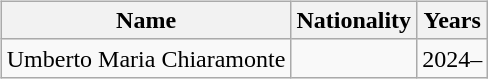<table>
<tr>
<td width="10"> </td>
<td valign="top"><br><table class="wikitable" style="text-align: center">
<tr>
<th>Name</th>
<th>Nationality</th>
<th>Years</th>
</tr>
<tr>
<td align=left>Umberto Maria Chiaramonte</td>
<td></td>
<td align=left>2024–</td>
</tr>
</table>
</td>
</tr>
</table>
